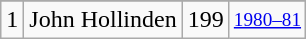<table class="wikitable">
<tr>
</tr>
<tr>
<td>1</td>
<td>John Hollinden</td>
<td>199</td>
<td style="font-size:80%;"><a href='#'>1980–81</a></td>
</tr>
</table>
